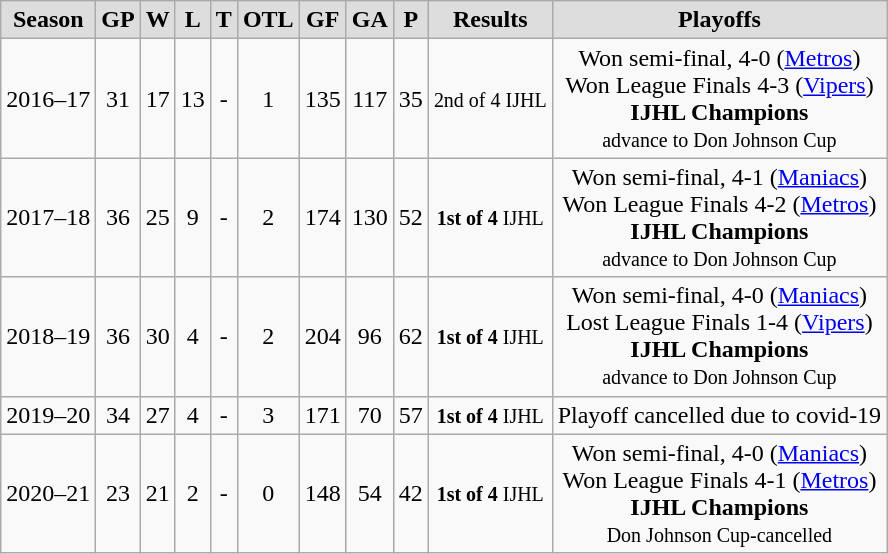<table class="wikitable">
<tr align="center"  bgcolor="#dddddd">
<td><strong>Season</strong></td>
<td><strong>GP</strong></td>
<td><strong>W</strong></td>
<td><strong>L</strong></td>
<td><strong>T</strong></td>
<td><strong>OTL</strong></td>
<td><strong>GF</strong></td>
<td><strong>GA</strong></td>
<td><strong>P</strong></td>
<td><strong>Results</strong></td>
<td><strong>Playoffs</strong></td>
</tr>
<tr align="center">
<td>2016–17</td>
<td>31</td>
<td>17</td>
<td>13</td>
<td>-</td>
<td>1</td>
<td>135</td>
<td>117</td>
<td>35</td>
<td><small>2nd of 4 IJHL</small></td>
<td>Won semi-final, 4-0 (<a href='#'>Metros</a>)<br>Won League Finals 4-3 (<a href='#'>Vipers</a>)<br><strong>IJHL Champions</strong><br><small>advance to Don Johnson Cup</small></td>
</tr>
<tr align="center">
<td>2017–18</td>
<td>36</td>
<td>25</td>
<td>9</td>
<td>-</td>
<td>2</td>
<td>174</td>
<td>130</td>
<td>52</td>
<td><small><strong>1st of 4</strong> IJHL</small></td>
<td>Won semi-final, 4-1 (<a href='#'>Maniacs</a>)<br>Won League Finals 4-2 (<a href='#'>Metros</a>)<br><strong>IJHL Champions</strong><br><small>advance to Don Johnson Cup</small></td>
</tr>
<tr align="center">
<td>2018–19</td>
<td>36</td>
<td>30</td>
<td>4</td>
<td>-</td>
<td>2</td>
<td>204</td>
<td>96</td>
<td>62</td>
<td><small><strong>1st of 4</strong> IJHL</small></td>
<td>Won semi-final, 4-0 (<a href='#'>Maniacs</a>)<br>Lost League Finals 1-4 (<a href='#'>Vipers</a>)<br><strong>IJHL Champions</strong><br><small>advance to Don Johnson Cup</small></td>
</tr>
<tr align="center">
<td>2019–20</td>
<td>34</td>
<td>27</td>
<td>4</td>
<td>-</td>
<td>3</td>
<td>171</td>
<td>70</td>
<td>57</td>
<td><small><strong>1st of 4</strong> IJHL</small></td>
<td>Playoff cancelled due to covid-19</td>
</tr>
<tr align="center">
<td>2020–21</td>
<td>23</td>
<td>21</td>
<td>2</td>
<td>-</td>
<td>0</td>
<td>148</td>
<td>54</td>
<td>42</td>
<td><small><strong>1st of 4</strong> IJHL</small></td>
<td>Won semi-final, 4-0 (<a href='#'>Maniacs</a>)<br>Won League Finals 4-1 (<a href='#'>Metros</a>)<br><strong>IJHL Champions</strong><br><small>Don Johnson Cup-cancelled</small></td>
</tr>
</table>
